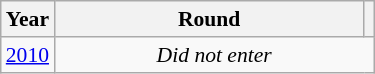<table class="wikitable" style="text-align: center; font-size:90%">
<tr>
<th>Year</th>
<th style="width:200px">Round</th>
<th></th>
</tr>
<tr>
<td><a href='#'>2010</a></td>
<td colspan="2"><em>Did not enter</em></td>
</tr>
</table>
